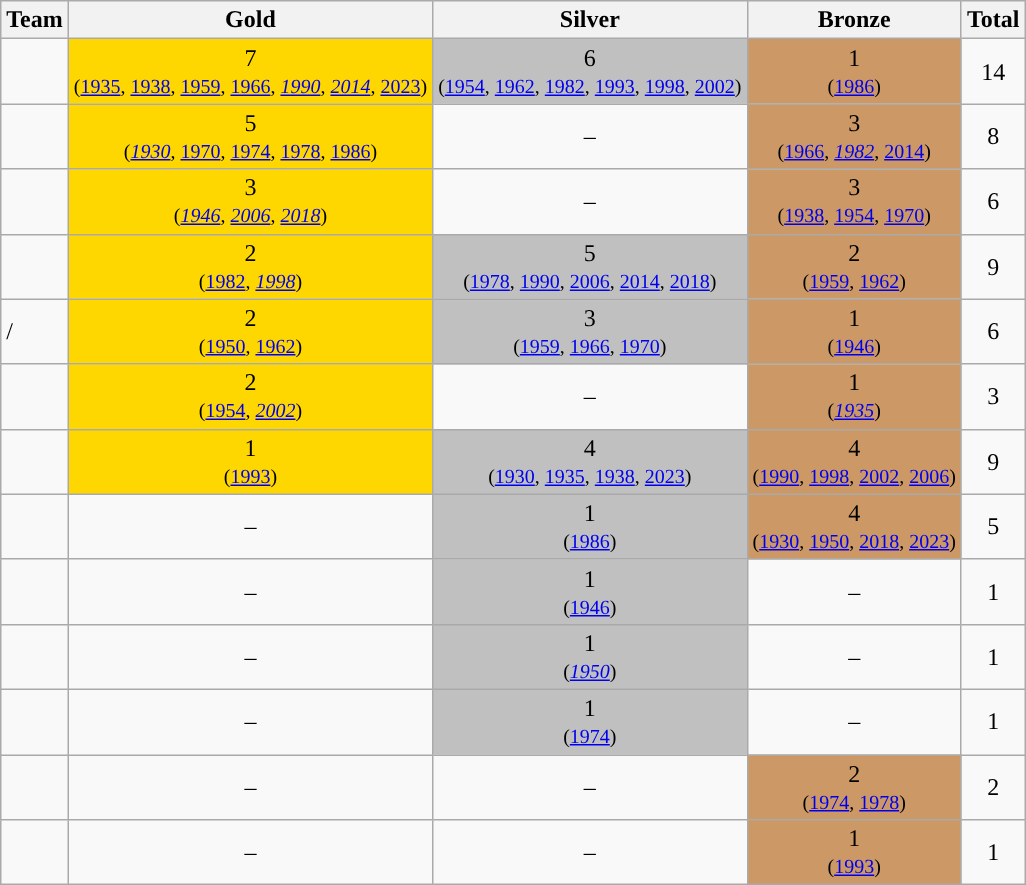<table class="wikitable" style="text-align: center;">
<tr>
<th>Team</th>
<th>Gold</th>
<th>Silver</th>
<th>Bronze</th>
<th>Total</th>
</tr>
<tr>
<td align=left><strong></strong></td>
<td style="background:gold">7<br><small>(<a href='#'>1935</a>, <a href='#'>1938</a>, <a href='#'>1959</a>, <a href='#'>1966</a>, <em><a href='#'>1990</a></em>, <em><a href='#'>2014</a></em>, <a href='#'>2023</a>)</small></td>
<td style="background:silver">6<br><small>(<a href='#'>1954</a>, <a href='#'>1962</a>, <a href='#'>1982</a>, <a href='#'>1993</a>, <a href='#'>1998</a>, <a href='#'>2002</a>)</small></td>
<td style="background:#c96">1<br><small>(<a href='#'>1986</a>)</small></td>
<td>14</td>
</tr>
<tr>
<td align=left><strong></strong></td>
<td style="background:gold">5<br><small>(<em><a href='#'>1930</a></em>, <a href='#'>1970</a>, <a href='#'>1974</a>, <a href='#'>1978</a>, <a href='#'>1986</a>)</small></td>
<td>–</td>
<td style="background:#c96">3<br><small>(<a href='#'>1966</a>, <em><a href='#'>1982</a></em>, <a href='#'>2014</a>)</small></td>
<td>8</td>
</tr>
<tr>
<td align=left><strong></strong></td>
<td style="background:gold">3<br><small>(<em><a href='#'>1946</a></em>, <em><a href='#'>2006</a></em>, <em><a href='#'>2018</a></em>)</small></td>
<td>–</td>
<td style="background:#c96">3<br><small>(<a href='#'>1938</a>, <a href='#'>1954</a>, <a href='#'>1970</a>)</small></td>
<td>6</td>
</tr>
<tr>
<td align=left><strong></strong></td>
<td style="background:gold">2<br><small>(<a href='#'>1982</a>, <em><a href='#'>1998</a></em>)</small></td>
<td style="background:silver">5<br><small>(<a href='#'>1978</a>, <a href='#'>1990</a>, <a href='#'>2006</a>, <a href='#'>2014</a>, <a href='#'>2018</a>)</small></td>
<td style="background:#c96">2<br><small>(<a href='#'>1959</a>, <a href='#'>1962</a>)</small></td>
<td>9</td>
</tr>
<tr>
<td align="left"><strong></strong>/<strong></strong></td>
<td style="background:gold">2<br><small>(<a href='#'>1950</a>, <a href='#'>1962</a>)</small></td>
<td style="background:silver">3<br><small>(<a href='#'>1959</a>, <a href='#'>1966</a>, <a href='#'>1970</a>)</small></td>
<td style="background:#c96">1<br><small>(<a href='#'>1946</a>)</small></td>
<td>6</td>
</tr>
<tr>
<td align=left><strong></strong></td>
<td style="background:gold">2<br><small>(<a href='#'>1954</a>, <em><a href='#'>2002</a></em>)</small></td>
<td>–</td>
<td style="background:#c96">1<br><small>(<em><a href='#'>1935</a></em>)</small></td>
<td>3</td>
</tr>
<tr>
<td align=left><strong></strong></td>
<td style="background:gold">1<br><small>(<a href='#'>1993</a>)</small></td>
<td style="background:silver">4<br><small>(<a href='#'>1930</a>, <a href='#'>1935</a>, <a href='#'>1938</a>, <a href='#'>2023</a>)</small></td>
<td style="background:#c96">4<br><small>(<a href='#'>1990</a>, <a href='#'>1998</a>, <a href='#'>2002</a>, <a href='#'>2006</a>)</small></td>
<td>9</td>
</tr>
<tr>
<td align=left></td>
<td>–</td>
<td style="background:silver">1<br><small>(<a href='#'>1986</a>)</small></td>
<td style="background:#c96">4<br><small>(<a href='#'>1930</a>, <a href='#'>1950</a>, <a href='#'>2018</a>, <a href='#'>2023</a>)</small></td>
<td>5</td>
</tr>
<tr>
<td align=left></td>
<td>–</td>
<td style="background:silver">1<br><small>(<a href='#'>1946</a>)</small></td>
<td>–</td>
<td>1</td>
</tr>
<tr>
<td align=left></td>
<td>–</td>
<td style="background:silver">1<br><small>(<em><a href='#'>1950</a></em>)</small></td>
<td>–</td>
<td>1</td>
</tr>
<tr>
<td align=left></td>
<td>–</td>
<td style="background:silver">1<br><small>(<a href='#'>1974</a>)</small></td>
<td>–</td>
<td>1</td>
</tr>
<tr>
<td align=left></td>
<td>–</td>
<td>–</td>
<td style="background:#c96">2<br><small>(<a href='#'>1974</a>, <a href='#'>1978</a>)</small></td>
<td>2</td>
</tr>
<tr>
<td align=left></td>
<td>–</td>
<td>–</td>
<td style="background:#c96">1<br><small>(<a href='#'>1993</a>)</small></td>
<td>1</td>
</tr>
</table>
